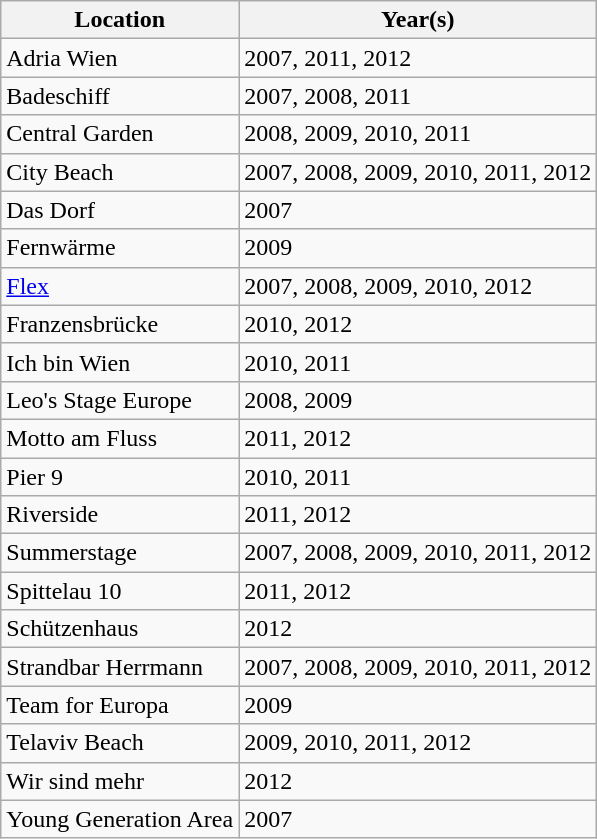<table class="wikitable">
<tr>
<th>Location</th>
<th>Year(s)</th>
</tr>
<tr>
<td>Adria Wien</td>
<td>2007, 2011, 2012</td>
</tr>
<tr>
<td>Badeschiff</td>
<td>2007, 2008, 2011</td>
</tr>
<tr>
<td>Central Garden</td>
<td>2008, 2009, 2010, 2011</td>
</tr>
<tr>
<td>City Beach</td>
<td>2007, 2008, 2009, 2010, 2011, 2012</td>
</tr>
<tr>
<td>Das Dorf</td>
<td>2007</td>
</tr>
<tr>
<td>Fernwärme</td>
<td>2009</td>
</tr>
<tr>
<td><a href='#'>Flex</a></td>
<td>2007, 2008, 2009, 2010, 2012</td>
</tr>
<tr>
<td>Franzensbrücke</td>
<td>2010, 2012</td>
</tr>
<tr>
<td>Ich bin Wien</td>
<td>2010, 2011</td>
</tr>
<tr>
<td>Leo's Stage Europe</td>
<td>2008, 2009</td>
</tr>
<tr>
<td>Motto am Fluss</td>
<td>2011, 2012</td>
</tr>
<tr>
<td>Pier 9</td>
<td>2010, 2011</td>
</tr>
<tr>
<td>Riverside</td>
<td>2011, 2012</td>
</tr>
<tr>
<td>Summerstage</td>
<td>2007, 2008, 2009, 2010, 2011, 2012</td>
</tr>
<tr>
<td>Spittelau 10</td>
<td>2011, 2012</td>
</tr>
<tr>
<td>Schützenhaus</td>
<td>2012</td>
</tr>
<tr>
<td>Strandbar Herrmann</td>
<td>2007, 2008, 2009, 2010, 2011, 2012</td>
</tr>
<tr>
<td>Team for Europa</td>
<td>2009</td>
</tr>
<tr>
<td>Telaviv Beach</td>
<td>2009, 2010, 2011, 2012</td>
</tr>
<tr>
<td>Wir sind mehr</td>
<td>2012</td>
</tr>
<tr>
<td>Young Generation Area</td>
<td>2007</td>
</tr>
</table>
